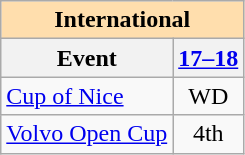<table class="wikitable" style="text-align:center">
<tr>
<th colspan="2" style="background-color: #ffdead; " align="center">International</th>
</tr>
<tr>
<th>Event</th>
<th><a href='#'>17–18</a></th>
</tr>
<tr>
<td align=left><a href='#'>Cup of Nice</a></td>
<td>WD</td>
</tr>
<tr>
<td align=left><a href='#'>Volvo Open Cup</a></td>
<td>4th</td>
</tr>
</table>
